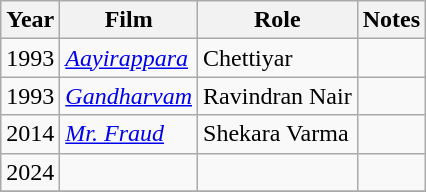<table class="wikitable">
<tr>
<th>Year</th>
<th>Film</th>
<th>Role</th>
<th>Notes</th>
</tr>
<tr>
<td>1993</td>
<td><em><a href='#'>Aayirappara</a></em></td>
<td>Chettiyar</td>
<td></td>
</tr>
<tr>
<td>1993</td>
<td><em><a href='#'>Gandharvam</a></em></td>
<td>Ravindran Nair</td>
<td></td>
</tr>
<tr>
<td>2014</td>
<td><em><a href='#'>Mr. Fraud</a></em></td>
<td>Shekara Varma</td>
<td></td>
</tr>
<tr>
<td>2024</td>
<td></td>
<td></td>
<td></td>
</tr>
<tr>
</tr>
</table>
